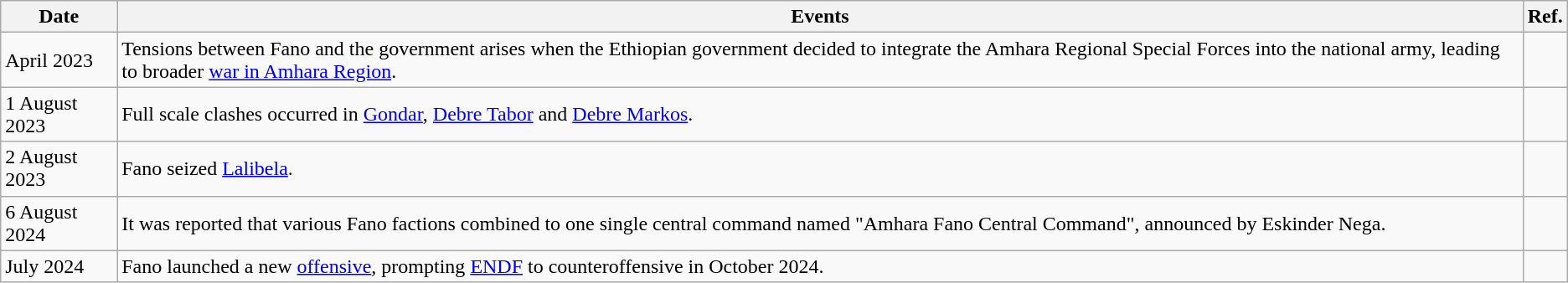<table class="wikitable">
<tr>
<th>Date</th>
<th>Events</th>
<th>Ref.</th>
</tr>
<tr>
<td>April 2023</td>
<td>Tensions between Fano and the government arises when the Ethiopian government decided to integrate the Amhara Regional Special Forces into the national army, leading to broader <a href='#'>war in Amhara Region</a>.</td>
<td></td>
</tr>
<tr>
<td>1 August 2023</td>
<td>Full scale clashes occurred  in <a href='#'>Gondar</a>, <a href='#'>Debre Tabor</a> and <a href='#'>Debre Markos</a>.</td>
<td></td>
</tr>
<tr>
<td>2 August 2023</td>
<td>Fano seized <a href='#'>Lalibela</a>.</td>
<td></td>
</tr>
<tr>
<td>6 August 2024</td>
<td>It was reported that various Fano factions combined to one single central command named "Amhara Fano Central Command", announced by Eskinder Nega.</td>
<td></td>
</tr>
<tr>
<td>July 2024</td>
<td>Fano launched a new <a href='#'>offensive</a>, prompting <a href='#'>ENDF</a> to counteroffensive in October 2024.</td>
<td></td>
</tr>
</table>
